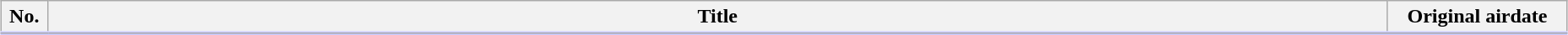<table class="wikitable" style="width:98%; margin:auto; background:#FFF;">
<tr style="border-bottom: 3px solid #CCF">
<th width="30">No.</th>
<th>Title</th>
<th width="135">Original airdate</th>
</tr>
<tr>
</tr>
</table>
